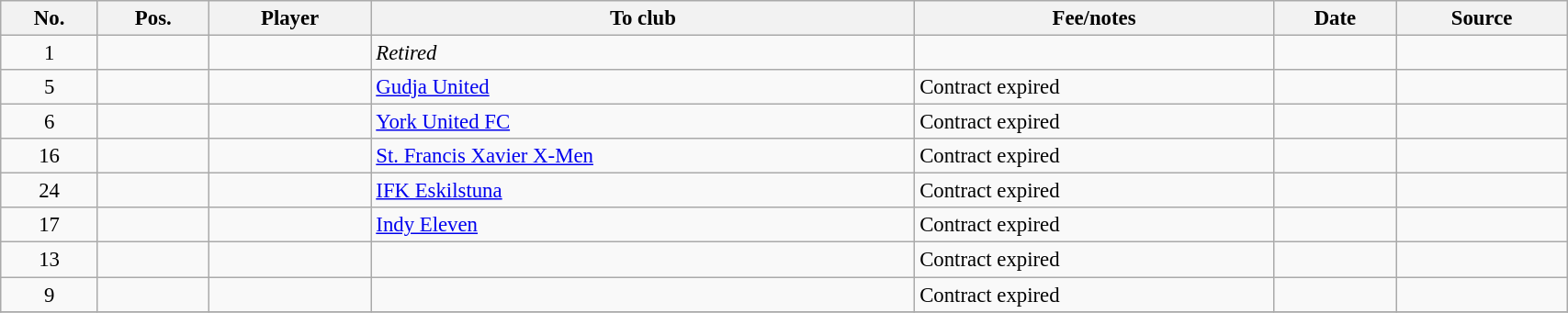<table class="wikitable sortable" style="width:90%; text-align:center; font-size:95%; text-align:left;">
<tr>
<th>No.</th>
<th>Pos.</th>
<th>Player</th>
<th>To club</th>
<th>Fee/notes</th>
<th>Date</th>
<th>Source</th>
</tr>
<tr>
<td align=center>1</td>
<td align=center></td>
<td></td>
<td><em>Retired</em></td>
<td></td>
<td></td>
<td></td>
</tr>
<tr>
<td align=center>5</td>
<td align=center></td>
<td></td>
<td><a href='#'>Gudja United</a></td>
<td>Contract expired</td>
<td></td>
<td></td>
</tr>
<tr>
<td align=center>6</td>
<td align=center></td>
<td></td>
<td> <a href='#'>York United FC</a></td>
<td>Contract expired</td>
<td></td>
<td></td>
</tr>
<tr>
<td align=center>16</td>
<td align=center></td>
<td></td>
<td> <a href='#'>St. Francis Xavier X-Men</a></td>
<td>Contract expired</td>
<td></td>
<td></td>
</tr>
<tr>
<td align=center>24</td>
<td align=center></td>
<td></td>
<td> <a href='#'>IFK Eskilstuna</a></td>
<td>Contract expired</td>
<td></td>
<td></td>
</tr>
<tr>
<td align=center>17</td>
<td align=center></td>
<td></td>
<td> <a href='#'>Indy Eleven</a></td>
<td>Contract expired</td>
<td></td>
<td></td>
</tr>
<tr>
<td align=center>13</td>
<td align=center></td>
<td></td>
<td></td>
<td>Contract expired</td>
<td></td>
<td></td>
</tr>
<tr>
<td align=center>9</td>
<td align=center></td>
<td></td>
<td></td>
<td>Contract expired</td>
<td></td>
<td></td>
</tr>
<tr>
</tr>
</table>
